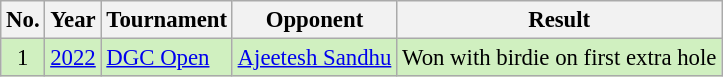<table class="wikitable" style="font-size:95%;">
<tr>
<th>No.</th>
<th>Year</th>
<th>Tournament</th>
<th>Opponent</th>
<th>Result</th>
</tr>
<tr style="background:#D0F0C0;">
<td align=center>1</td>
<td><a href='#'>2022</a></td>
<td><a href='#'>DGC Open</a></td>
<td> <a href='#'>Ajeetesh Sandhu</a></td>
<td>Won with birdie on first extra hole</td>
</tr>
</table>
